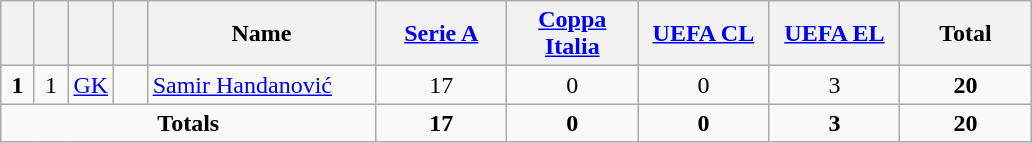<table class="wikitable" style="text-align:center">
<tr>
<th width=15></th>
<th width=15></th>
<th width=15></th>
<th width=15></th>
<th width=145>Name</th>
<th width=80><a href='#'>Serie A</a></th>
<th width=80><a href='#'>Coppa Italia</a></th>
<th width=80><a href='#'>UEFA CL</a></th>
<th width=80><a href='#'>UEFA EL</a></th>
<th width=80>Total</th>
</tr>
<tr>
<td><strong>1</strong></td>
<td>1</td>
<td><a href='#'>GK</a></td>
<td></td>
<td align=left><a href='#'>Samir Handanović</a></td>
<td>17</td>
<td>0</td>
<td>0</td>
<td>3</td>
<td><strong>20</strong></td>
</tr>
<tr>
<td colspan=5><strong>Totals</strong></td>
<td><strong>17</strong></td>
<td><strong>0</strong></td>
<td><strong>0</strong></td>
<td><strong>3</strong></td>
<td><strong>20</strong></td>
</tr>
</table>
